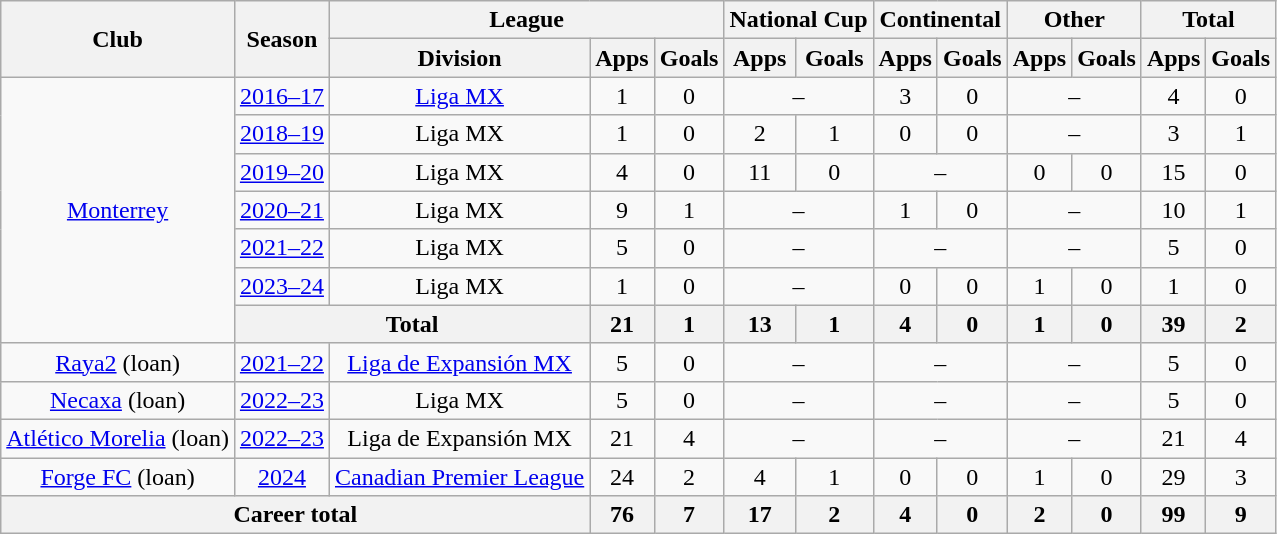<table class="wikitable" style="text-align: center">
<tr>
<th rowspan="2">Club</th>
<th rowspan="2">Season</th>
<th colspan="3">League</th>
<th colspan="2">National Cup</th>
<th colspan="2">Continental</th>
<th colspan="2">Other</th>
<th colspan="2">Total</th>
</tr>
<tr>
<th>Division</th>
<th>Apps</th>
<th>Goals</th>
<th>Apps</th>
<th>Goals</th>
<th>Apps</th>
<th>Goals</th>
<th>Apps</th>
<th>Goals</th>
<th>Apps</th>
<th>Goals</th>
</tr>
<tr>
<td rowspan="7"><a href='#'>Monterrey</a></td>
<td><a href='#'>2016–17</a></td>
<td><a href='#'>Liga MX</a></td>
<td>1</td>
<td>0</td>
<td colspan="2">–</td>
<td>3</td>
<td>0</td>
<td colspan="2">–</td>
<td>4</td>
<td>0</td>
</tr>
<tr>
<td><a href='#'>2018–19</a></td>
<td>Liga MX</td>
<td>1</td>
<td>0</td>
<td>2</td>
<td>1</td>
<td>0</td>
<td>0</td>
<td colspan="2">–</td>
<td>3</td>
<td>1</td>
</tr>
<tr>
<td><a href='#'>2019–20</a></td>
<td>Liga MX</td>
<td>4</td>
<td>0</td>
<td>11</td>
<td>0</td>
<td colspan="2">–</td>
<td>0</td>
<td>0</td>
<td>15</td>
<td>0</td>
</tr>
<tr>
<td><a href='#'>2020–21</a></td>
<td>Liga MX</td>
<td>9</td>
<td>1</td>
<td colspan="2">–</td>
<td>1</td>
<td>0</td>
<td colspan="2">–</td>
<td>10</td>
<td>1</td>
</tr>
<tr>
<td><a href='#'>2021–22</a></td>
<td>Liga MX</td>
<td>5</td>
<td>0</td>
<td colspan="2">–</td>
<td colspan="2">–</td>
<td colspan="2">–</td>
<td>5</td>
<td>0</td>
</tr>
<tr>
<td><a href='#'>2023–24</a></td>
<td>Liga MX</td>
<td>1</td>
<td>0</td>
<td colspan="2">–</td>
<td>0</td>
<td>0</td>
<td>1</td>
<td>0</td>
<td>1</td>
<td>0</td>
</tr>
<tr>
<th colspan="2">Total</th>
<th>21</th>
<th>1</th>
<th>13</th>
<th>1</th>
<th>4</th>
<th>0</th>
<th>1</th>
<th>0</th>
<th>39</th>
<th>2</th>
</tr>
<tr>
<td><a href='#'>Raya2</a> (loan)</td>
<td><a href='#'>2021–22</a></td>
<td><a href='#'>Liga de Expansión MX</a></td>
<td>5</td>
<td>0</td>
<td colspan="2">–</td>
<td colspan="2">–</td>
<td colspan="2">–</td>
<td>5</td>
<td>0</td>
</tr>
<tr>
<td><a href='#'>Necaxa</a> (loan)</td>
<td><a href='#'>2022–23</a></td>
<td>Liga MX</td>
<td>5</td>
<td>0</td>
<td colspan="2">–</td>
<td colspan="2">–</td>
<td colspan="2">–</td>
<td>5</td>
<td>0</td>
</tr>
<tr>
<td><a href='#'>Atlético Morelia</a> (loan)</td>
<td><a href='#'>2022–23</a></td>
<td>Liga de Expansión MX</td>
<td>21</td>
<td>4</td>
<td colspan="2">–</td>
<td colspan="2">–</td>
<td colspan="2">–</td>
<td>21</td>
<td>4</td>
</tr>
<tr>
<td><a href='#'>Forge FC</a> (loan)</td>
<td><a href='#'>2024</a></td>
<td><a href='#'>Canadian Premier League</a></td>
<td>24</td>
<td>2</td>
<td>4</td>
<td>1</td>
<td>0</td>
<td>0</td>
<td>1</td>
<td>0</td>
<td>29</td>
<td>3</td>
</tr>
<tr>
<th colspan="3">Career total</th>
<th>76</th>
<th>7</th>
<th>17</th>
<th>2</th>
<th>4</th>
<th>0</th>
<th>2</th>
<th>0</th>
<th>99</th>
<th>9</th>
</tr>
</table>
